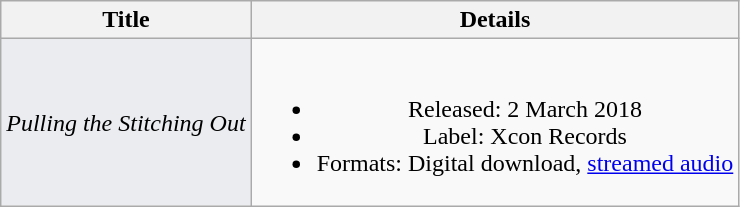<table class="wikitable plainrowheaders" style="text-align:center;">
<tr>
<th scope="col">Title</th>
<th scope="col">Details</th>
</tr>
<tr>
<td style="background:#EAECF0;text-align:left"><em>Pulling the Stitching Out</em><br></td>
<td><br><ul><li>Released: 2 March 2018</li><li>Label: Xcon Records</li><li>Formats: Digital download, <a href='#'>streamed audio</a></li></ul></td>
</tr>
</table>
